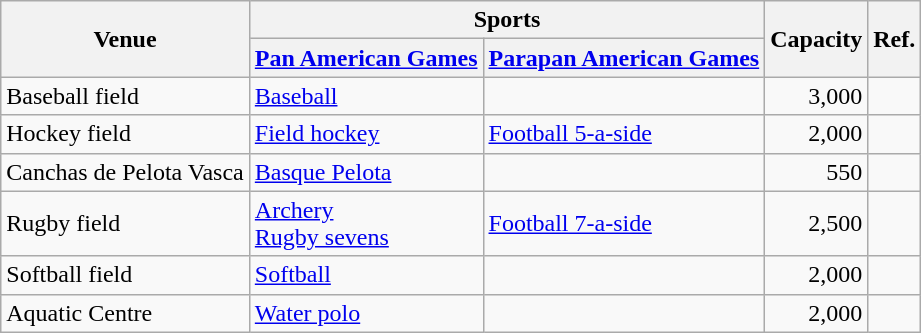<table class="wikitable sortable">
<tr>
<th rowspan="2">Venue</th>
<th colspan="2" class="unsortable">Sports</th>
<th rowspan="2">Capacity</th>
<th rowspan="2" class="unsortable">Ref.</th>
</tr>
<tr>
<th><a href='#'>Pan American Games</a></th>
<th><a href='#'>Parapan American Games</a></th>
</tr>
<tr>
<td>Baseball field</td>
<td><a href='#'>Baseball</a></td>
<td></td>
<td align="right">3,000</td>
<td align=center></td>
</tr>
<tr>
<td>Hockey field</td>
<td><a href='#'>Field hockey</a></td>
<td><a href='#'>Football 5-a-side</a></td>
<td align="right">2,000</td>
<td align=center></td>
</tr>
<tr>
<td>Canchas de Pelota Vasca</td>
<td><a href='#'>Basque Pelota</a></td>
<td></td>
<td align="right">550</td>
<td align=center></td>
</tr>
<tr>
<td>Rugby field</td>
<td><a href='#'>Archery</a><br><a href='#'>Rugby sevens</a></td>
<td><a href='#'>Football 7-a-side</a></td>
<td align="right">2,500</td>
<td align=center></td>
</tr>
<tr>
<td>Softball field</td>
<td><a href='#'>Softball</a></td>
<td></td>
<td align="right">2,000</td>
<td align=center></td>
</tr>
<tr>
<td>Aquatic Centre</td>
<td><a href='#'>Water polo</a></td>
<td></td>
<td align="right">2,000</td>
<td align=center></td>
</tr>
</table>
